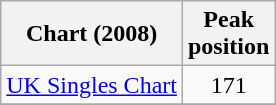<table class="wikitable">
<tr>
<th>Chart (2008)</th>
<th>Peak<br>position</th>
</tr>
<tr>
<td align="left"><a href='#'>UK Singles Chart</a></td>
<td align="center">171</td>
</tr>
<tr>
</tr>
</table>
